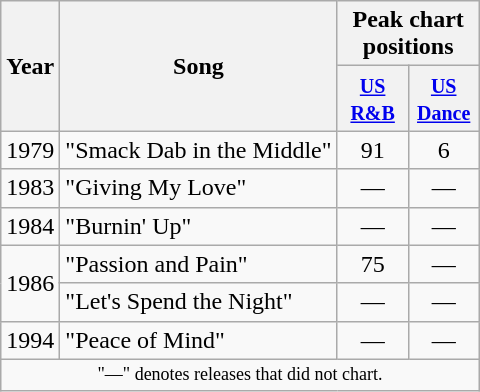<table class="wikitable">
<tr>
<th scope="col" rowspan="2">Year</th>
<th scope="col" rowspan="2">Song</th>
<th scope="col" colspan="2">Peak chart positions</th>
</tr>
<tr>
<th width="40"><small><a href='#'>US R&B</a></small><br></th>
<th width="40"><small><a href='#'>US Dance</a></small><br></th>
</tr>
<tr>
<td rowspan="1">1979</td>
<td>"Smack Dab in the Middle"</td>
<td align=center>91</td>
<td align=center>6</td>
</tr>
<tr>
<td rowspan="1">1983</td>
<td>"Giving My Love"</td>
<td align=center>—</td>
<td align=center>—</td>
</tr>
<tr>
<td rowspan="1">1984</td>
<td>"Burnin' Up"</td>
<td align=center>—</td>
<td align=center>—</td>
</tr>
<tr>
<td rowspan="2">1986</td>
<td>"Passion and Pain"</td>
<td align=center>75</td>
<td align=center>—</td>
</tr>
<tr>
<td>"Let's Spend the Night"</td>
<td align=center>—</td>
<td align=center>—</td>
</tr>
<tr>
<td rowspan="1">1994</td>
<td>"Peace of Mind"</td>
<td align=center>—</td>
<td align=center>—</td>
</tr>
<tr>
<td colspan="7" style="text-align:center; font-size:9pt;">"—" denotes releases that did not chart.</td>
</tr>
</table>
